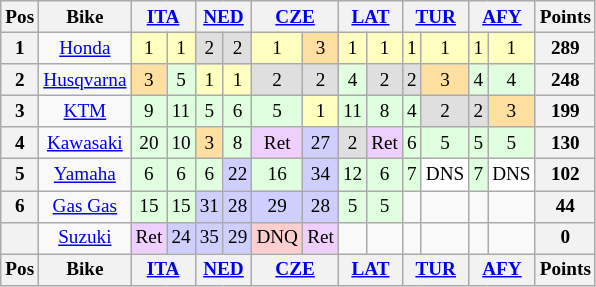<table class="wikitable" style="font-size: 80%; text-align:center">
<tr valign="top">
<th valign="middle">Pos</th>
<th valign="middle">Bike</th>
<th colspan=2><a href='#'>ITA</a><br></th>
<th colspan=2><a href='#'>NED</a><br></th>
<th colspan=2><a href='#'>CZE</a><br></th>
<th colspan=2><a href='#'>LAT</a><br></th>
<th colspan=2><a href='#'>TUR</a><br></th>
<th colspan=2><a href='#'>AFY</a><br></th>
<th valign="middle">Points</th>
</tr>
<tr>
<th>1</th>
<td><a href='#'>Honda</a></td>
<td style="background:#ffffbf;">1</td>
<td style="background:#ffffbf;">1</td>
<td style="background:#dfdfdf;">2</td>
<td style="background:#dfdfdf;">2</td>
<td style="background:#ffffbf;">1</td>
<td style="background:#ffdf9f;">3</td>
<td style="background:#ffffbf;">1</td>
<td style="background:#ffffbf;">1</td>
<td style="background:#ffffbf;">1</td>
<td style="background:#ffffbf;">1</td>
<td style="background:#ffffbf;">1</td>
<td style="background:#ffffbf;">1</td>
<th>289</th>
</tr>
<tr>
<th>2</th>
<td><a href='#'>Husqvarna</a></td>
<td style="background:#ffdf9f;">3</td>
<td style="background:#dfffdf;">5</td>
<td style="background:#ffffbf;">1</td>
<td style="background:#ffffbf;">1</td>
<td style="background:#dfdfdf;">2</td>
<td style="background:#dfdfdf;">2</td>
<td style="background:#dfffdf;">4</td>
<td style="background:#dfdfdf;">2</td>
<td style="background:#dfdfdf;">2</td>
<td style="background:#ffdf9f;">3</td>
<td style="background:#dfffdf;">4</td>
<td style="background:#dfffdf;">4</td>
<th>248</th>
</tr>
<tr>
<th>3</th>
<td><a href='#'>KTM</a></td>
<td style="background:#dfffdf;">9</td>
<td style="background:#dfffdf;">11</td>
<td style="background:#dfffdf;">5</td>
<td style="background:#dfffdf;">6</td>
<td style="background:#dfffdf;">5</td>
<td style="background:#ffffbf;">1</td>
<td style="background:#dfffdf;">11</td>
<td style="background:#dfffdf;">8</td>
<td style="background:#dfffdf;">4</td>
<td style="background:#dfdfdf;">2</td>
<td style="background:#dfdfdf;">2</td>
<td style="background:#ffdf9f;">3</td>
<th>199</th>
</tr>
<tr>
<th>4</th>
<td><a href='#'>Kawasaki</a></td>
<td style="background:#dfffdf;">20</td>
<td style="background:#dfffdf;">10</td>
<td style="background:#ffdf9f;">3</td>
<td style="background:#dfffdf;">8</td>
<td style="background:#efcfff;">Ret</td>
<td style="background:#cfcfff;">27</td>
<td style="background:#dfdfdf;">2</td>
<td style="background:#efcfff;">Ret</td>
<td style="background:#dfffdf;">6</td>
<td style="background:#dfffdf;">5</td>
<td style="background:#dfffdf;">5</td>
<td style="background:#dfffdf;">5</td>
<th>130</th>
</tr>
<tr>
<th>5</th>
<td><a href='#'>Yamaha</a></td>
<td style="background:#dfffdf;">6</td>
<td style="background:#dfffdf;">6</td>
<td style="background:#dfffdf;">6</td>
<td style="background:#cfcfff;">22</td>
<td style="background:#dfffdf;">16</td>
<td style="background:#cfcfff;">34</td>
<td style="background:#dfffdf;">12</td>
<td style="background:#dfffdf;">6</td>
<td style="background:#dfffdf;">7</td>
<td style="background:#ffffff;">DNS</td>
<td style="background:#dfffdf;">7</td>
<td style="background:#ffffff;">DNS</td>
<th>102</th>
</tr>
<tr>
<th>6</th>
<td><a href='#'>Gas Gas</a></td>
<td style="background:#dfffdf;">15</td>
<td style="background:#dfffdf;">15</td>
<td style="background:#cfcfff;">31</td>
<td style="background:#cfcfff;">28</td>
<td style="background:#cfcfff;">29</td>
<td style="background:#cfcfff;">28</td>
<td style="background:#dfffdf;">5</td>
<td style="background:#dfffdf;">5</td>
<td></td>
<td></td>
<td></td>
<td></td>
<th>44</th>
</tr>
<tr>
<th></th>
<td><a href='#'>Suzuki</a></td>
<td style="background:#efcfff;">Ret</td>
<td style="background:#cfcfff;">24</td>
<td style="background:#cfcfff;">35</td>
<td style="background:#cfcfff;">29</td>
<td style="background:#ffcfcf;">DNQ</td>
<td style="background:#efcfff;">Ret</td>
<td></td>
<td></td>
<td></td>
<td></td>
<td></td>
<td></td>
<th>0</th>
</tr>
<tr valign="top">
<th valign="middle">Pos</th>
<th valign="middle">Bike</th>
<th colspan=2><a href='#'>ITA</a><br></th>
<th colspan=2><a href='#'>NED</a><br></th>
<th colspan=2><a href='#'>CZE</a><br></th>
<th colspan=2><a href='#'>LAT</a><br></th>
<th colspan=2><a href='#'>TUR</a><br></th>
<th colspan=2><a href='#'>AFY</a><br></th>
<th valign="middle">Points</th>
</tr>
</table>
